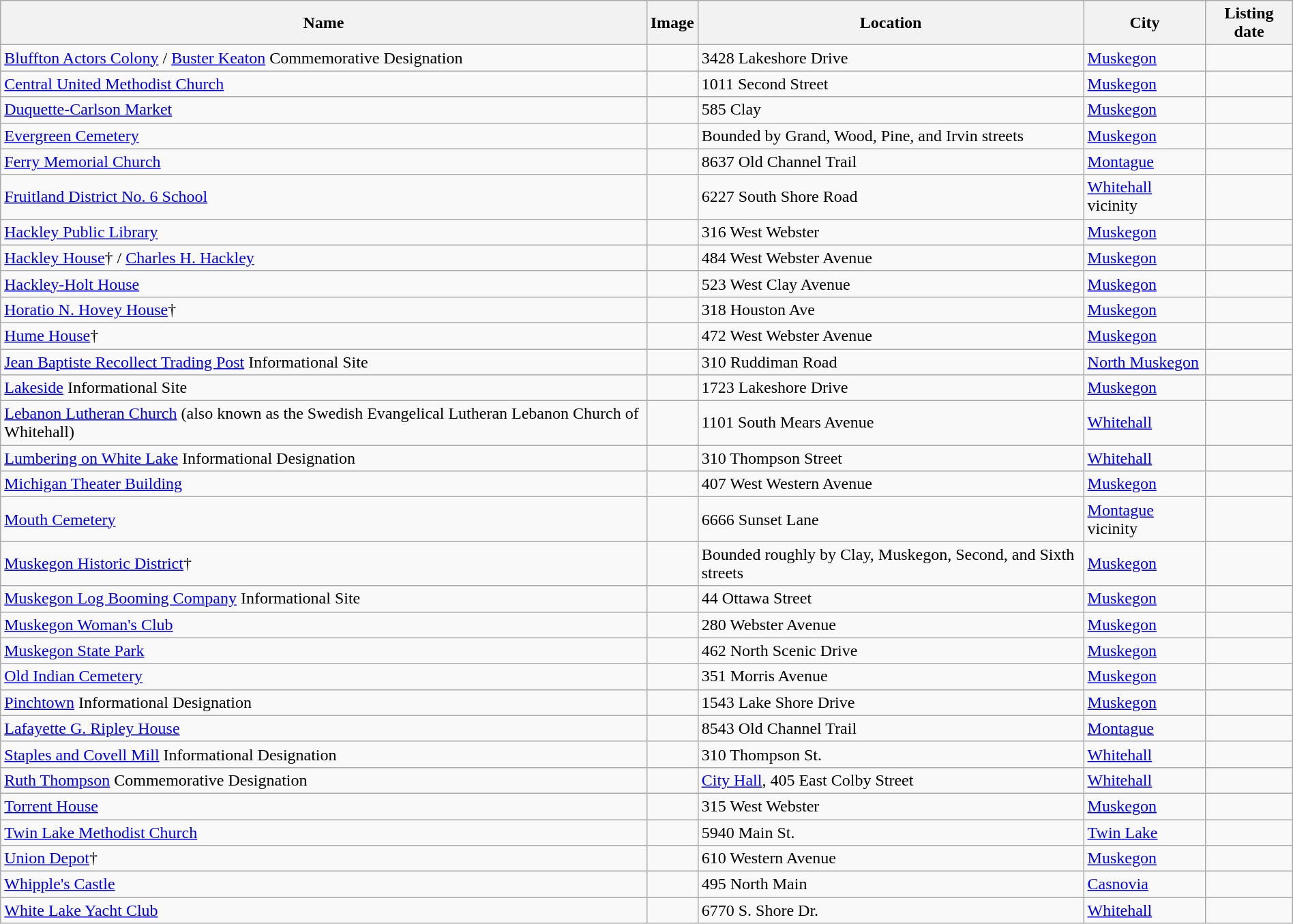<table class="wikitable sortable" style="width:100%">
<tr>
<th>Name</th>
<th>Image</th>
<th>Location</th>
<th>City</th>
<th>Listing date</th>
</tr>
<tr>
<td><a href='#'>Bluffton Actors Colony</a> / <a href='#'>Buster Keaton</a> Commemorative Designation</td>
<td></td>
<td>3428 Lakeshore Drive</td>
<td><a href='#'>Muskegon</a></td>
<td></td>
</tr>
<tr>
<td><a href='#'>Central United Methodist Church</a></td>
<td></td>
<td>1011 Second Street</td>
<td><a href='#'>Muskegon</a></td>
<td></td>
</tr>
<tr>
<td><a href='#'>Duquette-Carlson Market</a></td>
<td></td>
<td>585 Clay</td>
<td><a href='#'>Muskegon</a></td>
<td></td>
</tr>
<tr>
<td><a href='#'>Evergreen Cemetery</a></td>
<td></td>
<td>Bounded by Grand, Wood, Pine, and Irvin streets</td>
<td><a href='#'>Muskegon</a></td>
<td></td>
</tr>
<tr>
<td><a href='#'>Ferry Memorial Church</a></td>
<td></td>
<td>8637 Old Channel Trail</td>
<td><a href='#'>Montague</a></td>
<td></td>
</tr>
<tr>
<td><a href='#'>Fruitland District No. 6 School</a></td>
<td></td>
<td>6227 South Shore Road</td>
<td><a href='#'>Whitehall</a> vicinity</td>
<td></td>
</tr>
<tr>
<td><a href='#'>Hackley Public Library</a></td>
<td></td>
<td>316 West Webster</td>
<td><a href='#'>Muskegon</a></td>
<td></td>
</tr>
<tr>
<td><a href='#'>Hackley House</a>† / <a href='#'>Charles H. Hackley</a></td>
<td></td>
<td>484 West Webster Avenue</td>
<td><a href='#'>Muskegon</a></td>
<td></td>
</tr>
<tr>
<td><a href='#'>Hackley-Holt House</a></td>
<td></td>
<td>523 West Clay Avenue</td>
<td><a href='#'>Muskegon</a></td>
<td></td>
</tr>
<tr>
<td><a href='#'>Horatio N. Hovey House</a>†</td>
<td></td>
<td>318 Houston Ave</td>
<td><a href='#'>Muskegon</a></td>
<td></td>
</tr>
<tr>
<td><a href='#'>Hume House</a>†</td>
<td></td>
<td>472 West Webster Avenue</td>
<td><a href='#'>Muskegon</a></td>
<td></td>
</tr>
<tr>
<td><a href='#'>Jean Baptiste Recollect Trading Post</a> Informational Site</td>
<td></td>
<td>310 Ruddiman Road</td>
<td><a href='#'>North Muskegon</a></td>
<td></td>
</tr>
<tr>
<td><a href='#'>Lakeside</a> Informational Site</td>
<td></td>
<td>1723 Lakeshore Drive</td>
<td><a href='#'>Muskegon</a></td>
<td></td>
</tr>
<tr>
<td><a href='#'>Lebanon Lutheran Church</a> (also known as the Swedish Evangelical Lutheran Lebanon Church of Whitehall)</td>
<td></td>
<td>1101 South Mears Avenue</td>
<td><a href='#'>Whitehall</a></td>
<td></td>
</tr>
<tr>
<td><a href='#'>Lumbering on White Lake</a> Informational Designation</td>
<td></td>
<td>310 Thompson Street</td>
<td><a href='#'>Whitehall</a></td>
<td></td>
</tr>
<tr>
<td><a href='#'>Michigan Theater Building</a></td>
<td></td>
<td>407 West Western Avenue</td>
<td><a href='#'>Muskegon</a></td>
<td></td>
</tr>
<tr>
<td><a href='#'>Mouth Cemetery</a></td>
<td></td>
<td>6666 Sunset Lane</td>
<td><a href='#'>Montague</a> vicinity</td>
<td></td>
</tr>
<tr>
<td><a href='#'>Muskegon Historic District</a>†</td>
<td></td>
<td>Bounded roughly by Clay, Muskegon, Second, and Sixth streets</td>
<td><a href='#'>Muskegon</a></td>
<td></td>
</tr>
<tr>
<td><a href='#'>Muskegon Log Booming Company</a> Informational Site</td>
<td></td>
<td>44 Ottawa Street</td>
<td><a href='#'>Muskegon</a></td>
<td></td>
</tr>
<tr>
<td><a href='#'>Muskegon Woman's Club</a></td>
<td></td>
<td>280 Webster Avenue</td>
<td><a href='#'>Muskegon</a></td>
<td></td>
</tr>
<tr>
<td><a href='#'>Muskegon State Park</a></td>
<td></td>
<td>462 North Scenic Drive</td>
<td><a href='#'>Muskegon</a></td>
<td></td>
</tr>
<tr>
<td><a href='#'>Old Indian Cemetery</a></td>
<td></td>
<td>351 Morris Avenue</td>
<td><a href='#'>Muskegon</a></td>
<td></td>
</tr>
<tr>
<td><a href='#'>Pinchtown</a> Informational Designation</td>
<td></td>
<td>1543 Lake Shore Drive</td>
<td><a href='#'>Muskegon</a></td>
<td></td>
</tr>
<tr>
<td><a href='#'>Lafayette G. Ripley House</a></td>
<td></td>
<td>8543 Old Channel Trail</td>
<td><a href='#'>Montague</a></td>
<td></td>
</tr>
<tr>
<td><a href='#'>Staples and Covell Mill</a> Informational Designation</td>
<td></td>
<td>310 Thompson St.</td>
<td><a href='#'>Whitehall</a></td>
<td></td>
</tr>
<tr>
<td><a href='#'>Ruth Thompson</a> Commemorative Designation</td>
<td></td>
<td><a href='#'>City Hall</a>, 405 East Colby Street</td>
<td><a href='#'>Whitehall</a></td>
<td></td>
</tr>
<tr>
<td><a href='#'>Torrent House</a></td>
<td></td>
<td>315 West Webster</td>
<td><a href='#'>Muskegon</a></td>
<td></td>
</tr>
<tr>
<td><a href='#'>Twin Lake Methodist Church</a></td>
<td></td>
<td>5940 Main St.</td>
<td><a href='#'>Twin Lake</a></td>
<td></td>
</tr>
<tr>
<td><a href='#'>Union Depot</a>†</td>
<td></td>
<td>610 Western Avenue</td>
<td><a href='#'>Muskegon</a></td>
<td></td>
</tr>
<tr>
<td><a href='#'>Whipple's Castle</a></td>
<td></td>
<td>495 North Main</td>
<td><a href='#'>Casnovia</a></td>
<td></td>
</tr>
<tr>
<td><a href='#'>White Lake Yacht Club</a></td>
<td></td>
<td>6770 S. Shore Dr.</td>
<td><a href='#'>Whitehall</a></td>
<td></td>
</tr>
</table>
